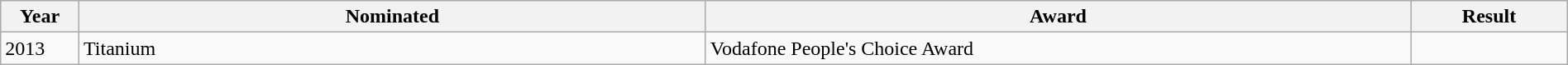<table class="wikitable" style="width:100%;">
<tr>
<th width=5%>Year</th>
<th style="width:40%;">Nominated</th>
<th style="width:45%;">Award</th>
<th style="width:10%;">Result</th>
</tr>
<tr>
<td>2013</td>
<td>Titanium</td>
<td>Vodafone People's Choice Award</td>
<td></td>
</tr>
</table>
